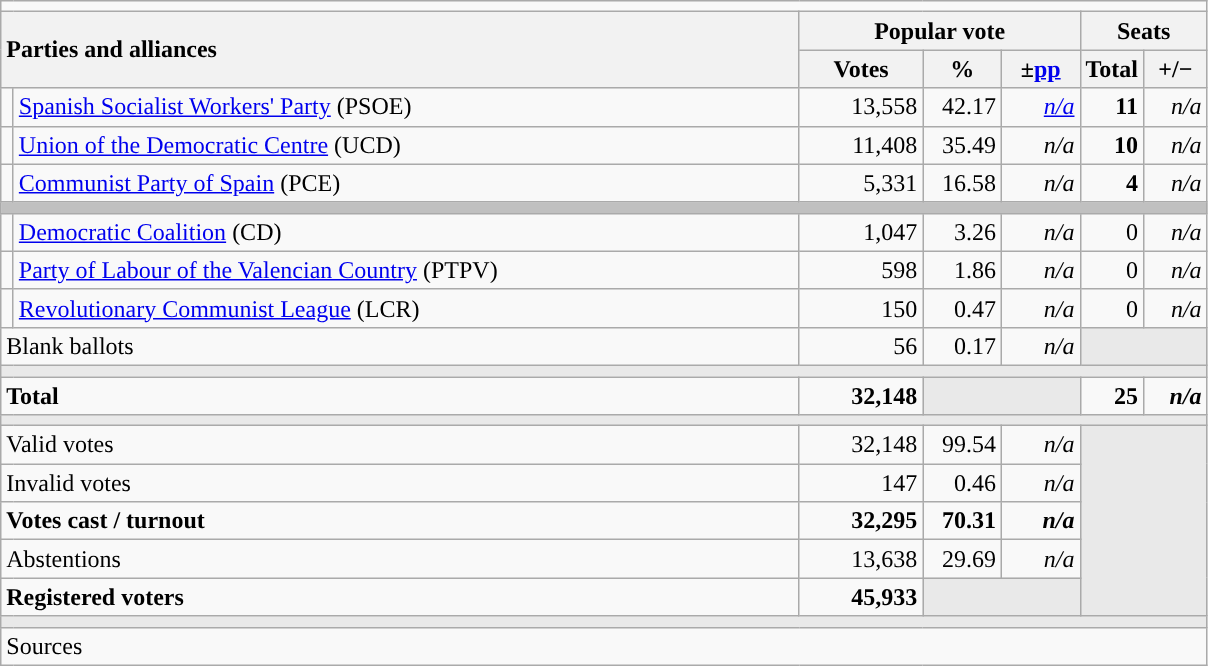<table class="wikitable" style="text-align:right;">
<tr>
<td colspan="7"></td>
</tr>
<tr>
<th style="text-align:left;" rowspan="2" colspan="2" width="525">Parties and alliances</th>
<th colspan="3">Popular vote</th>
<th colspan="2">Seats</th>
</tr>
<tr>
<th width="75">Votes</th>
<th width="45">%</th>
<th width="45">±<a href='#'>pp</a></th>
<th width="35">Total</th>
<th width="35">+/−</th>
</tr>
<tr>
<td width="1" style="color:inherit;background:"></td>
<td align="left"><a href='#'>Spanish Socialist Workers' Party</a> (PSOE)</td>
<td>13,558</td>
<td>42.17</td>
<td><em><a href='#'>n/a</a></em></td>
<td><strong>11</strong></td>
<td><em>n/a</em></td>
</tr>
<tr>
<td style="color:inherit;background:"></td>
<td align="left"><a href='#'>Union of the Democratic Centre</a> (UCD)</td>
<td>11,408</td>
<td>35.49</td>
<td><em>n/a</em></td>
<td><strong>10</strong></td>
<td><em>n/a</em></td>
</tr>
<tr>
<td style="color:inherit;background:"></td>
<td align="left"><a href='#'>Communist Party of Spain</a> (PCE)</td>
<td>5,331</td>
<td>16.58</td>
<td><em>n/a</em></td>
<td><strong>4</strong></td>
<td><em>n/a</em></td>
</tr>
<tr>
<td colspan="7" bgcolor="#C0C0C0"></td>
</tr>
<tr>
<td style="color:inherit;background:"></td>
<td align="left"><a href='#'>Democratic Coalition</a> (CD)</td>
<td>1,047</td>
<td>3.26</td>
<td><em>n/a</em></td>
<td>0</td>
<td><em>n/a</em></td>
</tr>
<tr>
<td style="color:inherit;background:"></td>
<td align="left"><a href='#'>Party of Labour of the Valencian Country</a> (PTPV)</td>
<td>598</td>
<td>1.86</td>
<td><em>n/a</em></td>
<td>0</td>
<td><em>n/a</em></td>
</tr>
<tr>
<td style="color:inherit;background:"></td>
<td align="left"><a href='#'>Revolutionary Communist League</a> (LCR)</td>
<td>150</td>
<td>0.47</td>
<td><em>n/a</em></td>
<td>0</td>
<td><em>n/a</em></td>
</tr>
<tr>
<td align="left" colspan="2">Blank ballots</td>
<td>56</td>
<td>0.17</td>
<td><em>n/a</em></td>
<td bgcolor="#E9E9E9" colspan="2"></td>
</tr>
<tr>
<td colspan="7" bgcolor="#E9E9E9"></td>
</tr>
<tr style="font-weight:bold;">
<td align="left" colspan="2">Total</td>
<td>32,148</td>
<td bgcolor="#E9E9E9" colspan="2"></td>
<td>25</td>
<td><em>n/a</em></td>
</tr>
<tr>
<td colspan="7" bgcolor="#E9E9E9"></td>
</tr>
<tr>
<td align="left" colspan="2">Valid votes</td>
<td>32,148</td>
<td>99.54</td>
<td><em>n/a</em></td>
<td bgcolor="#E9E9E9" colspan="2" rowspan="5"></td>
</tr>
<tr>
<td align="left" colspan="2">Invalid votes</td>
<td>147</td>
<td>0.46</td>
<td><em>n/a</em></td>
</tr>
<tr style="font-weight:bold;">
<td align="left" colspan="2">Votes cast / turnout</td>
<td>32,295</td>
<td>70.31</td>
<td><em>n/a</em></td>
</tr>
<tr>
<td align="left" colspan="2">Abstentions</td>
<td>13,638</td>
<td>29.69</td>
<td><em>n/a</em></td>
</tr>
<tr style="font-weight:bold;">
<td align="left" colspan="2">Registered voters</td>
<td>45,933</td>
<td bgcolor="#E9E9E9" colspan="2"></td>
</tr>
<tr>
<td colspan="7" bgcolor="#E9E9E9"></td>
</tr>
<tr>
<td align="left" colspan="7">Sources</td>
</tr>
</table>
